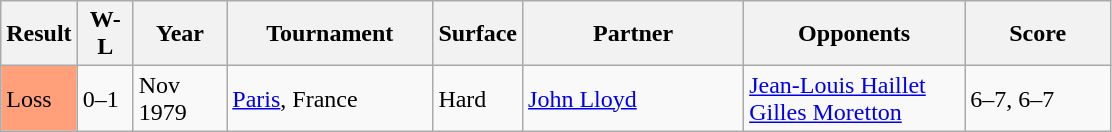<table class="sortable wikitable">
<tr>
<th>Result</th>
<th style="width:30px" class="unsortable">W-L</th>
<th style="width:55px">Year</th>
<th style="width:130px">Tournament</th>
<th style="width:50px">Surface</th>
<th style="width:140px">Partner</th>
<th style="width:140px">Opponents</th>
<th style="width:90px" class="unsortable">Score</th>
</tr>
<tr>
<td style="background:#ffa07a;">Loss</td>
<td>0–1</td>
<td>Nov 1979</td>
<td><a href='#'>Paris</a>, France</td>
<td>Hard</td>
<td> <a href='#'>John Lloyd</a></td>
<td> <a href='#'>Jean-Louis Haillet</a><br> <a href='#'>Gilles Moretton</a></td>
<td>6–7, 6–7</td>
</tr>
</table>
